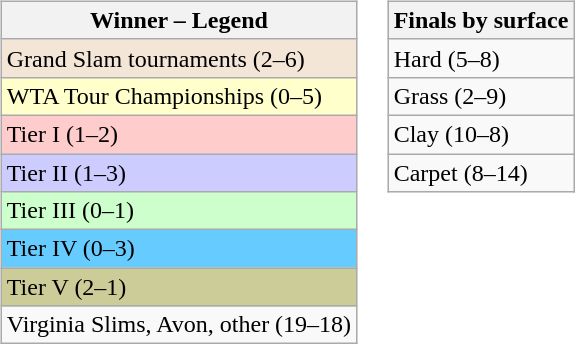<table>
<tr valign=top>
<td><br><table class="wikitable sortable mw-collapsible mw-collapsed">
<tr>
<th>Winner – Legend</th>
</tr>
<tr>
<td bgcolor=#f3e6d7>Grand Slam tournaments (2–6)</td>
</tr>
<tr>
<td bgcolor=#ffffcc>WTA Tour Championships (0–5)</td>
</tr>
<tr>
<td bgcolor=#FFCCCC>Tier I (1–2)</td>
</tr>
<tr>
<td bgcolor=#CCCCFF>Tier II (1–3)</td>
</tr>
<tr>
<td bgcolor=#CCFFCC>Tier III (0–1)</td>
</tr>
<tr>
<td bgcolor=#66CCFF>Tier IV (0–3)</td>
</tr>
<tr>
<td bgcolor=#CCCC99>Tier V (2–1)</td>
</tr>
<tr>
<td>Virginia Slims, Avon, other (19–18)</td>
</tr>
</table>
</td>
<td><br><table class="wikitable sortable mw-collapsible mw-collapsed">
<tr>
<th>Finals by surface</th>
</tr>
<tr>
<td>Hard (5–8)</td>
</tr>
<tr>
<td>Grass (2–9)</td>
</tr>
<tr>
<td>Clay (10–8)</td>
</tr>
<tr>
<td>Carpet (8–14)</td>
</tr>
</table>
</td>
</tr>
</table>
